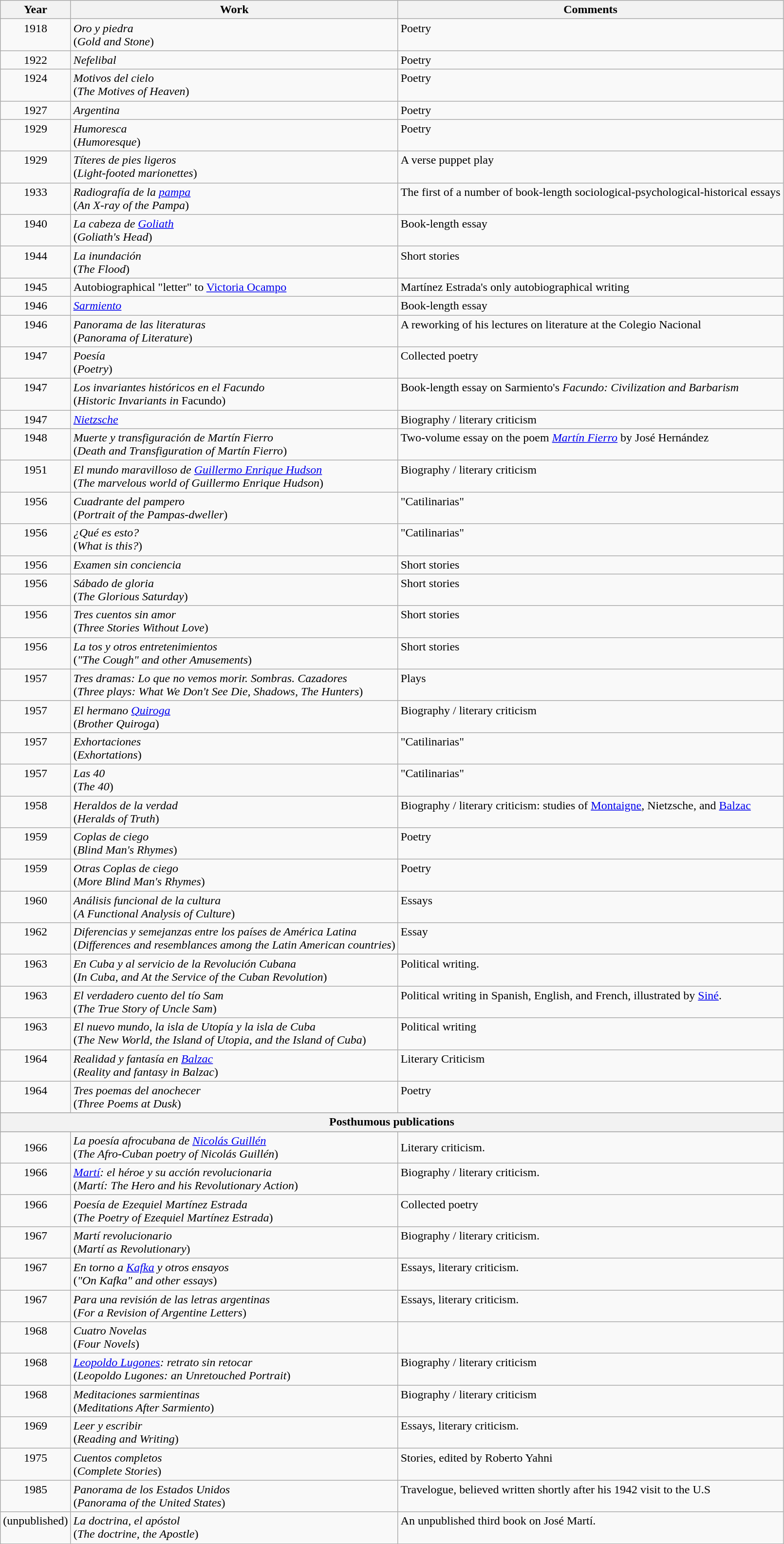<table class="wikitable">
<tr>
<th>Year</th>
<th>Work</th>
<th>Comments</th>
</tr>
<tr valign="top">
<td align="center">1918</td>
<td><em>Oro y piedra</em><br>(<em>Gold and Stone</em>)</td>
<td>Poetry</td>
</tr>
<tr valign="top">
<td align="center">1922</td>
<td><em>Nefelibal</em></td>
<td>Poetry</td>
</tr>
<tr valign="top">
<td align="center">1924</td>
<td><em>Motivos del cielo</em><br>(<em>The Motives of Heaven</em>)</td>
<td>Poetry</td>
</tr>
<tr valign="top">
<td align="center">1927</td>
<td><em>Argentina</em></td>
<td>Poetry</td>
</tr>
<tr valign="top">
<td align="center">1929</td>
<td><em>Humoresca</em><br>(<em>Humoresque</em>)</td>
<td>Poetry</td>
</tr>
<tr valign="top">
<td align="center">1929</td>
<td><em>Títeres de pies ligeros</em><br>(<em>Light-footed marionettes</em>)</td>
<td>A verse puppet play</td>
</tr>
<tr valign="top">
<td align="center">1933</td>
<td><em>Radiografía de la <a href='#'>pampa</a></em><br>(<em>An X-ray of the Pampa</em>)</td>
<td>The first of a number of book-length sociological-psychological-historical essays</td>
</tr>
<tr valign="top">
<td align="center">1940</td>
<td><em>La cabeza de <a href='#'>Goliath</a></em><br>(<em>Goliath's Head</em>)</td>
<td>Book-length essay</td>
</tr>
<tr valign="top">
<td align="center">1944</td>
<td><em>La inundación</em><br>(<em>The Flood</em>)</td>
<td>Short stories</td>
</tr>
<tr valign="top">
<td align="center">1945</td>
<td>Autobiographical "letter" to <a href='#'>Victoria Ocampo</a></td>
<td>Martínez Estrada's only autobiographical writing</td>
</tr>
<tr valign="top">
<td align="center">1946</td>
<td><em><a href='#'>Sarmiento</a></em></td>
<td>Book-length essay</td>
</tr>
<tr valign="top">
<td align="center">1946</td>
<td><em>Panorama de las literaturas</em><br>(<em>Panorama of Literature</em>)</td>
<td>A reworking of his lectures on literature at the Colegio Nacional</td>
</tr>
<tr valign="top">
<td align="center">1947</td>
<td><em>Poesía</em><br>(<em>Poetry</em>)</td>
<td>Collected poetry</td>
</tr>
<tr valign="top">
<td align="center">1947</td>
<td><em>Los invariantes históricos en el Facundo</em><br>(<em>Historic Invariants in</em> Facundo)</td>
<td>Book-length essay on Sarmiento's <em>Facundo: Civilization and Barbarism</em></td>
</tr>
<tr valign="top">
<td align="center">1947</td>
<td><em><a href='#'>Nietzsche</a></em></td>
<td>Biography / literary criticism</td>
</tr>
<tr valign="top">
<td align="center">1948</td>
<td><em>Muerte y transfiguración de Martín Fierro</em><br>(<em>Death and Transfiguration of Martín Fierro</em>)</td>
<td>Two-volume essay on the poem <em><a href='#'>Martín Fierro</a></em> by José Hernández</td>
</tr>
<tr valign="top">
<td align="center">1951</td>
<td><em>El mundo maravilloso de <a href='#'>Guillermo Enrique Hudson</a></em><br>(<em>The marvelous world of Guillermo Enrique Hudson</em>)</td>
<td>Biography / literary criticism</td>
</tr>
<tr valign="top">
<td align="center">1956</td>
<td><em>Cuadrante del pampero</em><br>(<em>Portrait of the Pampas-dweller</em>)</td>
<td>"Catilinarias"</td>
</tr>
<tr valign="top">
<td align="center">1956</td>
<td><em>¿Qué es esto?</em><br>(<em>What is this?</em>)</td>
<td>"Catilinarias"</td>
</tr>
<tr valign="top">
<td align="center">1956</td>
<td><em>Examen sin conciencia</em></td>
<td>Short stories</td>
</tr>
<tr valign="top">
<td align="center">1956</td>
<td><em>Sábado de gloria</em><br>(<em>The Glorious Saturday</em>)</td>
<td>Short stories</td>
</tr>
<tr valign="top">
<td align="center">1956</td>
<td><em>Tres cuentos sin amor</em><br>(<em>Three Stories Without Love</em>)</td>
<td>Short stories</td>
</tr>
<tr valign="top">
<td align="center">1956</td>
<td><em>La tos y otros entretenimientos</em><br>(<em>"The Cough" and other Amusements</em>)</td>
<td>Short stories</td>
</tr>
<tr valign="top">
<td align="center">1957</td>
<td><em>Tres dramas: Lo que no vemos morir. Sombras. Cazadores</em><br>(<em>Three plays: What We Don't See Die, Shadows, The Hunters</em>)</td>
<td>Plays</td>
</tr>
<tr valign="top">
<td align="center">1957</td>
<td><em>El hermano <a href='#'>Quiroga</a></em><br>(<em>Brother Quiroga</em>)</td>
<td>Biography / literary criticism</td>
</tr>
<tr valign="top">
<td align="center">1957</td>
<td><em>Exhortaciones</em><br>(<em>Exhortations</em>)</td>
<td>"Catilinarias"</td>
</tr>
<tr valign="top">
<td align="center">1957</td>
<td><em>Las 40</em><br>(<em>The 40</em>)</td>
<td>"Catilinarias"</td>
</tr>
<tr valign="top">
<td align="center">1958</td>
<td><em>Heraldos de la verdad</em><br>(<em>Heralds of Truth</em>)</td>
<td>Biography / literary criticism: studies of <a href='#'>Montaigne</a>, Nietzsche, and <a href='#'>Balzac</a></td>
</tr>
<tr valign="top">
<td align="center">1959</td>
<td><em>Coplas de ciego</em><br>(<em>Blind Man's Rhymes</em>)</td>
<td>Poetry</td>
</tr>
<tr valign="top">
<td align="center">1959</td>
<td><em>Otras Coplas de ciego</em><br>(<em>More Blind Man's Rhymes</em>)</td>
<td>Poetry</td>
</tr>
<tr valign="top">
<td align="center">1960</td>
<td><em>Análisis funcional de la cultura</em><br>(<em>A Functional Analysis of Culture</em>)</td>
<td>Essays</td>
</tr>
<tr valign="top">
<td align="center">1962</td>
<td><em>Diferencias y semejanzas entre los países de América Latina</em><br>(<em>Differences and resemblances among the Latin American countries</em>)</td>
<td>Essay</td>
</tr>
<tr valign="top">
<td align="center">1963</td>
<td><em>En Cuba y al servicio de la Revolución Cubana</em><br>(<em>In Cuba, and At the Service of the Cuban Revolution</em>)</td>
<td>Political writing.</td>
</tr>
<tr valign="top">
<td align="center">1963</td>
<td><em>El verdadero cuento del tío Sam</em><br>(<em>The True Story of Uncle Sam</em>)</td>
<td>Political writing in Spanish, English, and French, illustrated by <a href='#'>Siné</a>.</td>
</tr>
<tr valign="top">
<td align="center">1963</td>
<td><em>El nuevo mundo, la isla de Utopía y la isla de Cuba</em><br>(<em>The New World, the Island of Utopia, and the Island of Cuba</em>)</td>
<td>Political writing</td>
</tr>
<tr valign="top">
<td align="center">1964</td>
<td><em>Realidad y fantasía en <a href='#'>Balzac</a></em><br>(<em>Reality and fantasy in Balzac</em>)</td>
<td>Literary Criticism</td>
</tr>
<tr valign="top">
<td align="center">1964</td>
<td><em>Tres poemas del anochecer</em><br>(<em>Three Poems at Dusk</em>)</td>
<td>Poetry</td>
</tr>
<tr>
</tr>
<tr>
<th colspan="3">Posthumous publications</th>
</tr>
<tr>
</tr>
<tr>
<td align="center">1966</td>
<td><em>La poesía afrocubana de <a href='#'>Nicolás Guillén</a></em><br>(<em>The Afro-Cuban poetry of Nicolás Guillén</em>)</td>
<td>Literary criticism.</td>
</tr>
<tr valign="top">
<td align="center">1966</td>
<td><em><a href='#'>Martí</a>: el héroe y su acción revolucionaria</em><br>(<em>Martí: The Hero and his Revolutionary Action</em>)</td>
<td>Biography / literary criticism.</td>
</tr>
<tr valign="top">
<td align="center">1966</td>
<td><em>Poesía de Ezequiel Martínez Estrada</em><br>(<em>The Poetry of Ezequiel Martínez Estrada</em>)</td>
<td>Collected poetry</td>
</tr>
<tr valign="top">
<td align="center">1967</td>
<td><em>Martí revolucionario</em><br>(<em>Martí as Revolutionary</em>)</td>
<td>Biography / literary criticism.</td>
</tr>
<tr valign="top">
<td align="center">1967</td>
<td><em>En torno a <a href='#'>Kafka</a> y otros ensayos</em><br>(<em>"On Kafka" and other essays</em>)</td>
<td>Essays, literary criticism.</td>
</tr>
<tr valign="top">
<td align="center">1967</td>
<td><em>Para una revisión de las letras argentinas</em><br>(<em>For a Revision of Argentine Letters</em>)</td>
<td>Essays, literary criticism.</td>
</tr>
<tr valign="top">
<td align="center">1968</td>
<td><em>Cuatro Novelas</em><br>(<em>Four Novels</em>)</td>
<td> </td>
</tr>
<tr valign="top">
<td align="center">1968</td>
<td><em><a href='#'>Leopoldo Lugones</a>: retrato sin retocar</em><br>(<em>Leopoldo Lugones: an Unretouched Portrait</em>)</td>
<td>Biography / literary criticism</td>
</tr>
<tr valign="top">
<td align="center">1968</td>
<td><em>Meditaciones sarmientinas</em><br>(<em>Meditations After Sarmiento</em>)</td>
<td>Biography / literary criticism</td>
</tr>
<tr valign="top">
<td align="center">1969</td>
<td><em>Leer y escribir</em><br>(<em>Reading and Writing</em>)</td>
<td>Essays, literary criticism.</td>
</tr>
<tr valign="top">
<td align="center">1975</td>
<td><em>Cuentos completos</em><br>(<em>Complete Stories</em>)</td>
<td>Stories, edited by Roberto Yahni</td>
</tr>
<tr valign="top">
<td align="center">1985</td>
<td><em>Panorama de los Estados Unidos</em><br>(<em>Panorama of the United States</em>)</td>
<td>Travelogue, believed written shortly after his 1942 visit to the U.S</td>
</tr>
<tr valign="top">
<td align="center">(unpublished)</td>
<td><em>La doctrina, el apóstol</em><br>(<em>The doctrine, the Apostle</em>)</td>
<td>An unpublished third book on José Martí.</td>
</tr>
</table>
